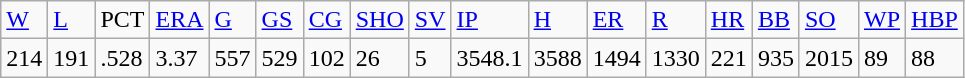<table class="wikitable">
<tr>
<td><a href='#'>W</a></td>
<td><a href='#'>L</a></td>
<td>PCT</td>
<td><a href='#'>ERA</a></td>
<td><a href='#'>G</a></td>
<td><a href='#'>GS</a></td>
<td><a href='#'>CG</a></td>
<td><a href='#'>SHO</a></td>
<td><a href='#'>SV</a></td>
<td><a href='#'>IP</a></td>
<td><a href='#'>H</a></td>
<td><a href='#'>ER</a></td>
<td><a href='#'>R</a></td>
<td><a href='#'>HR</a></td>
<td><a href='#'>BB</a></td>
<td><a href='#'>SO</a></td>
<td><a href='#'>WP</a></td>
<td><a href='#'>HBP</a></td>
</tr>
<tr>
<td>214</td>
<td>191</td>
<td>.528</td>
<td>3.37</td>
<td>557</td>
<td>529</td>
<td>102</td>
<td>26</td>
<td>5</td>
<td>3548.1</td>
<td>3588</td>
<td>1494</td>
<td>1330</td>
<td>221</td>
<td>935</td>
<td>2015</td>
<td>89</td>
<td>88</td>
</tr>
</table>
